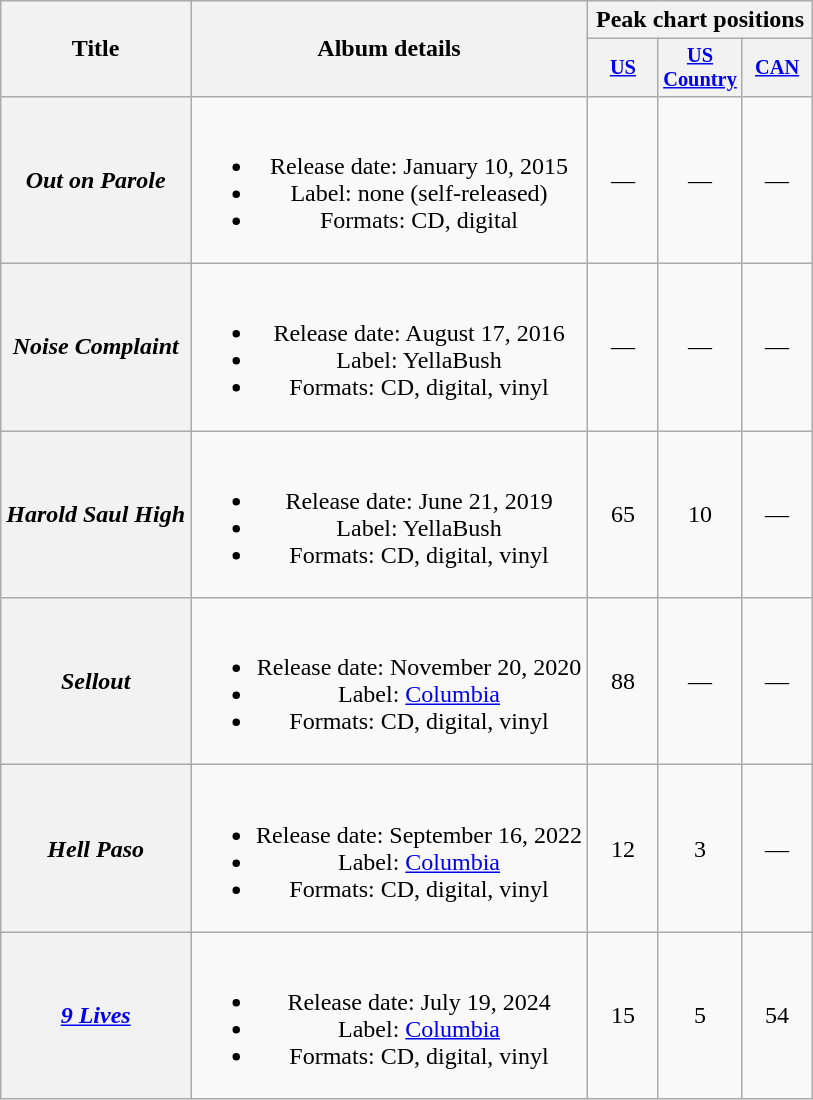<table class="wikitable plainrowheaders" style="text-align:center">
<tr>
<th scope="col" rowspan="2">Title</th>
<th scope="col" rowspan="2">Album details</th>
<th scope="col" colspan="3">Peak chart positions</th>
</tr>
<tr>
<th scope="col" style="width:3em; font-size:85%"><a href='#'>US</a><br></th>
<th scope="col" style="width:3em; font-size:85%"><a href='#'>US<br>Country</a><br></th>
<th scope="col" style="width:3em; font-size:85%"><a href='#'>CAN</a><br></th>
</tr>
<tr>
<th scope="row"><em>Out on Parole</em><br></th>
<td><br><ul><li>Release date: January 10, 2015</li><li>Label: none (self-released)</li><li>Formats: CD, digital</li></ul></td>
<td>—</td>
<td>—</td>
<td>—</td>
</tr>
<tr>
<th scope="row"><em>Noise Complaint</em></th>
<td><br><ul><li>Release date: August 17, 2016</li><li>Label: YellaBush</li><li>Formats: CD, digital, vinyl</li></ul></td>
<td>—</td>
<td>—</td>
<td>—</td>
</tr>
<tr>
<th scope="row"><em>Harold Saul High</em></th>
<td><br><ul><li>Release date: June 21, 2019</li><li>Label: YellaBush</li><li>Formats: CD, digital, vinyl</li></ul></td>
<td>65</td>
<td>10</td>
<td>—</td>
</tr>
<tr>
<th scope="row"><em>Sellout</em></th>
<td><br><ul><li>Release date: November 20, 2020</li><li>Label: <a href='#'>Columbia</a></li><li>Formats: CD, digital, vinyl</li></ul></td>
<td>88</td>
<td>—</td>
<td>—</td>
</tr>
<tr>
<th scope="row"><em>Hell Paso</em></th>
<td><br><ul><li>Release date: September 16, 2022</li><li>Label: <a href='#'>Columbia</a></li><li>Formats: CD, digital, vinyl</li></ul></td>
<td>12</td>
<td>3</td>
<td>—</td>
</tr>
<tr>
<th scope="row"><em><a href='#'>9 Lives</a></em></th>
<td><br><ul><li>Release date: July 19, 2024</li><li>Label: <a href='#'>Columbia</a></li><li>Formats: CD, digital, vinyl</li></ul></td>
<td>15</td>
<td>5</td>
<td>54</td>
</tr>
</table>
